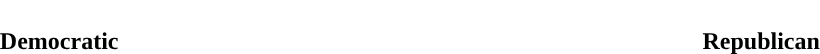<table style="width:70%; text-align:center">
<tr style="color:white">
<td style="background:"><strong>67</strong></td>
<td style="background:"><strong>5</strong></td>
<td style="background:"><strong>171</strong></td>
</tr>
<tr>
<td><span><strong>Democratic</strong></span></td>
<td></td>
<td><span><strong>Republican</strong></span></td>
</tr>
</table>
